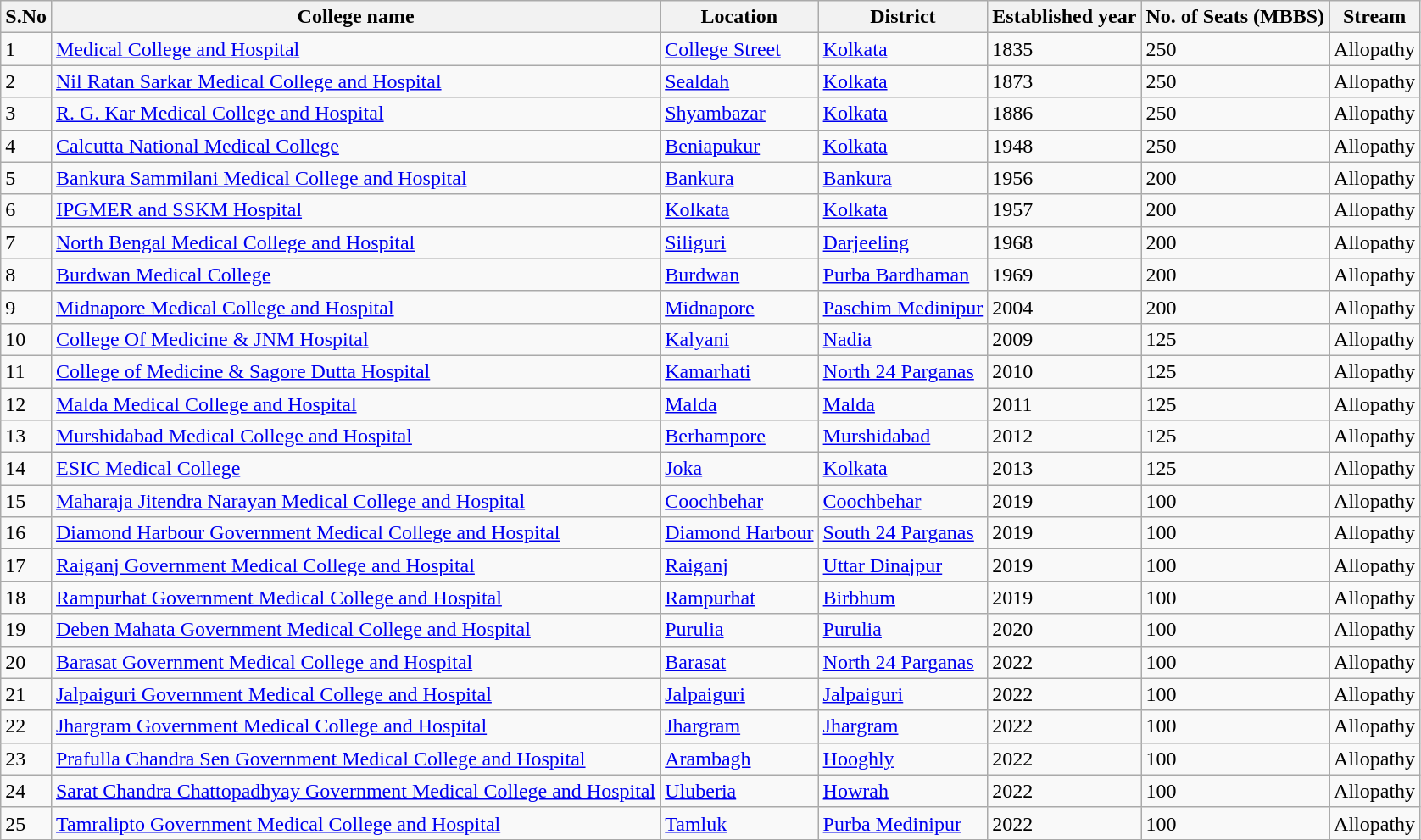<table class="wikitable sortable">
<tr>
<th>S.No</th>
<th>College name</th>
<th>Location</th>
<th>District</th>
<th>Established year</th>
<th>No. of Seats (MBBS)</th>
<th>Stream</th>
</tr>
<tr>
<td>1</td>
<td><a href='#'>Medical College and Hospital</a></td>
<td><a href='#'>College Street</a></td>
<td><a href='#'>Kolkata</a></td>
<td>1835</td>
<td>250</td>
<td>Allopathy</td>
</tr>
<tr>
<td>2</td>
<td><a href='#'>Nil Ratan Sarkar Medical College and Hospital</a></td>
<td><a href='#'>Sealdah</a></td>
<td><a href='#'>Kolkata</a></td>
<td>1873</td>
<td>250</td>
<td>Allopathy</td>
</tr>
<tr>
<td>3</td>
<td><a href='#'>R. G. Kar Medical College and Hospital</a></td>
<td><a href='#'>Shyambazar</a></td>
<td><a href='#'>Kolkata</a></td>
<td>1886</td>
<td>250</td>
<td>Allopathy</td>
</tr>
<tr>
<td>4</td>
<td><a href='#'>Calcutta National Medical College</a></td>
<td><a href='#'>Beniapukur</a></td>
<td><a href='#'>Kolkata</a></td>
<td>1948</td>
<td>250</td>
<td>Allopathy</td>
</tr>
<tr>
<td>5</td>
<td><a href='#'>Bankura Sammilani Medical College and Hospital</a></td>
<td><a href='#'>Bankura</a></td>
<td><a href='#'>Bankura</a></td>
<td>1956</td>
<td>200</td>
<td>Allopathy</td>
</tr>
<tr>
<td>6</td>
<td><a href='#'>IPGMER and SSKM Hospital</a></td>
<td><a href='#'>Kolkata</a></td>
<td><a href='#'>Kolkata</a></td>
<td>1957</td>
<td>200</td>
<td>Allopathy</td>
</tr>
<tr>
<td>7</td>
<td><a href='#'>North Bengal Medical College and Hospital</a></td>
<td><a href='#'>Siliguri</a></td>
<td><a href='#'>Darjeeling</a></td>
<td>1968</td>
<td>200</td>
<td>Allopathy</td>
</tr>
<tr>
<td>8</td>
<td><a href='#'>Burdwan Medical College</a></td>
<td><a href='#'>Burdwan</a></td>
<td><a href='#'>Purba Bardhaman</a></td>
<td>1969</td>
<td>200</td>
<td>Allopathy</td>
</tr>
<tr>
<td>9</td>
<td><a href='#'>Midnapore Medical College and Hospital</a></td>
<td><a href='#'>Midnapore</a></td>
<td><a href='#'>Paschim Medinipur</a></td>
<td>2004</td>
<td>200</td>
<td>Allopathy</td>
</tr>
<tr>
<td>10</td>
<td><a href='#'>College Of Medicine & JNM Hospital</a></td>
<td><a href='#'>Kalyani</a></td>
<td><a href='#'>Nadia</a></td>
<td>2009</td>
<td>125</td>
<td>Allopathy</td>
</tr>
<tr>
<td>11</td>
<td><a href='#'>College of Medicine & Sagore Dutta Hospital</a></td>
<td><a href='#'>Kamarhati</a></td>
<td><a href='#'>North 24 Parganas</a></td>
<td>2010</td>
<td>125</td>
<td>Allopathy</td>
</tr>
<tr>
<td>12</td>
<td><a href='#'>Malda Medical College and Hospital</a></td>
<td><a href='#'>Malda</a></td>
<td><a href='#'>Malda</a></td>
<td>2011</td>
<td>125</td>
<td>Allopathy</td>
</tr>
<tr>
<td>13</td>
<td><a href='#'>Murshidabad Medical College and Hospital</a></td>
<td><a href='#'>Berhampore</a></td>
<td><a href='#'>Murshidabad</a></td>
<td>2012</td>
<td>125</td>
<td>Allopathy</td>
</tr>
<tr>
<td>14</td>
<td><a href='#'>ESIC Medical College</a></td>
<td><a href='#'>Joka</a></td>
<td><a href='#'>Kolkata</a></td>
<td>2013</td>
<td>125</td>
<td>Allopathy</td>
</tr>
<tr>
<td>15</td>
<td><a href='#'>Maharaja Jitendra Narayan Medical College and Hospital</a></td>
<td><a href='#'>Coochbehar</a></td>
<td><a href='#'>Coochbehar</a></td>
<td>2019</td>
<td>100</td>
<td>Allopathy</td>
</tr>
<tr>
<td>16</td>
<td><a href='#'>Diamond Harbour Government Medical College and Hospital</a></td>
<td><a href='#'>Diamond Harbour</a></td>
<td><a href='#'>South 24 Parganas</a></td>
<td>2019</td>
<td>100</td>
<td>Allopathy</td>
</tr>
<tr>
<td>17</td>
<td><a href='#'>Raiganj Government Medical College and Hospital</a></td>
<td><a href='#'>Raiganj</a></td>
<td><a href='#'>Uttar Dinajpur</a></td>
<td>2019</td>
<td>100</td>
<td>Allopathy</td>
</tr>
<tr>
<td>18</td>
<td><a href='#'>Rampurhat Government Medical College and Hospital</a></td>
<td><a href='#'>Rampurhat</a></td>
<td><a href='#'>Birbhum</a></td>
<td>2019</td>
<td>100</td>
<td>Allopathy</td>
</tr>
<tr>
<td>19</td>
<td><a href='#'>Deben Mahata Government Medical College and Hospital</a></td>
<td><a href='#'>Purulia</a></td>
<td><a href='#'>Purulia</a></td>
<td>2020</td>
<td>100</td>
<td>Allopathy</td>
</tr>
<tr>
<td>20</td>
<td><a href='#'>Barasat Government Medical College and Hospital</a></td>
<td><a href='#'>Barasat</a></td>
<td><a href='#'>North 24 Parganas</a></td>
<td>2022</td>
<td>100</td>
<td>Allopathy</td>
</tr>
<tr>
<td>21</td>
<td><a href='#'>Jalpaiguri Government Medical College and Hospital</a></td>
<td><a href='#'>Jalpaiguri</a></td>
<td><a href='#'>Jalpaiguri</a></td>
<td>2022</td>
<td>100</td>
<td>Allopathy</td>
</tr>
<tr>
<td>22</td>
<td><a href='#'>Jhargram Government Medical College and Hospital</a></td>
<td><a href='#'>Jhargram</a></td>
<td><a href='#'>Jhargram</a></td>
<td>2022</td>
<td>100</td>
<td>Allopathy</td>
</tr>
<tr>
<td>23</td>
<td><a href='#'>Prafulla Chandra Sen Government Medical College and Hospital</a></td>
<td><a href='#'>Arambagh</a></td>
<td><a href='#'>Hooghly</a></td>
<td>2022</td>
<td>100</td>
<td>Allopathy</td>
</tr>
<tr>
<td>24</td>
<td><a href='#'>Sarat Chandra Chattopadhyay Government Medical College and Hospital</a></td>
<td><a href='#'>Uluberia</a></td>
<td><a href='#'>Howrah</a></td>
<td>2022</td>
<td>100</td>
<td>Allopathy</td>
</tr>
<tr>
<td>25</td>
<td><a href='#'>Tamralipto Government Medical College and Hospital</a></td>
<td><a href='#'>Tamluk</a></td>
<td><a href='#'>Purba Medinipur</a></td>
<td>2022</td>
<td>100</td>
<td>Allopathy</td>
</tr>
<tr>
</tr>
</table>
